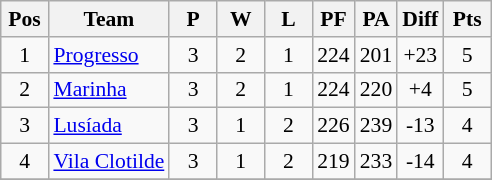<table class="wikitable" style="text-align:center; font-size:90%">
<tr>
<th width=25>Pos</th>
<th>Team</th>
<th width=25>P</th>
<th width=25>W</th>
<th width=25>L</th>
<th>PF</th>
<th>PA</th>
<th>Diff</th>
<th width=25>Pts</th>
</tr>
<tr>
<td>1</td>
<td align=left><a href='#'>Progresso</a></td>
<td>3</td>
<td>2</td>
<td>1</td>
<td>224</td>
<td>201</td>
<td>+23</td>
<td>5</td>
</tr>
<tr>
<td>2</td>
<td align=left><a href='#'>Marinha</a></td>
<td>3</td>
<td>2</td>
<td>1</td>
<td>224</td>
<td>220</td>
<td>+4</td>
<td>5</td>
</tr>
<tr>
<td>3</td>
<td align=left><a href='#'>Lusíada</a></td>
<td>3</td>
<td>1</td>
<td>2</td>
<td>226</td>
<td>239</td>
<td>-13</td>
<td>4</td>
</tr>
<tr>
<td>4</td>
<td align=left><a href='#'>Vila Clotilde</a></td>
<td>3</td>
<td>1</td>
<td>2</td>
<td>219</td>
<td>233</td>
<td>-14</td>
<td>4</td>
</tr>
<tr>
</tr>
</table>
